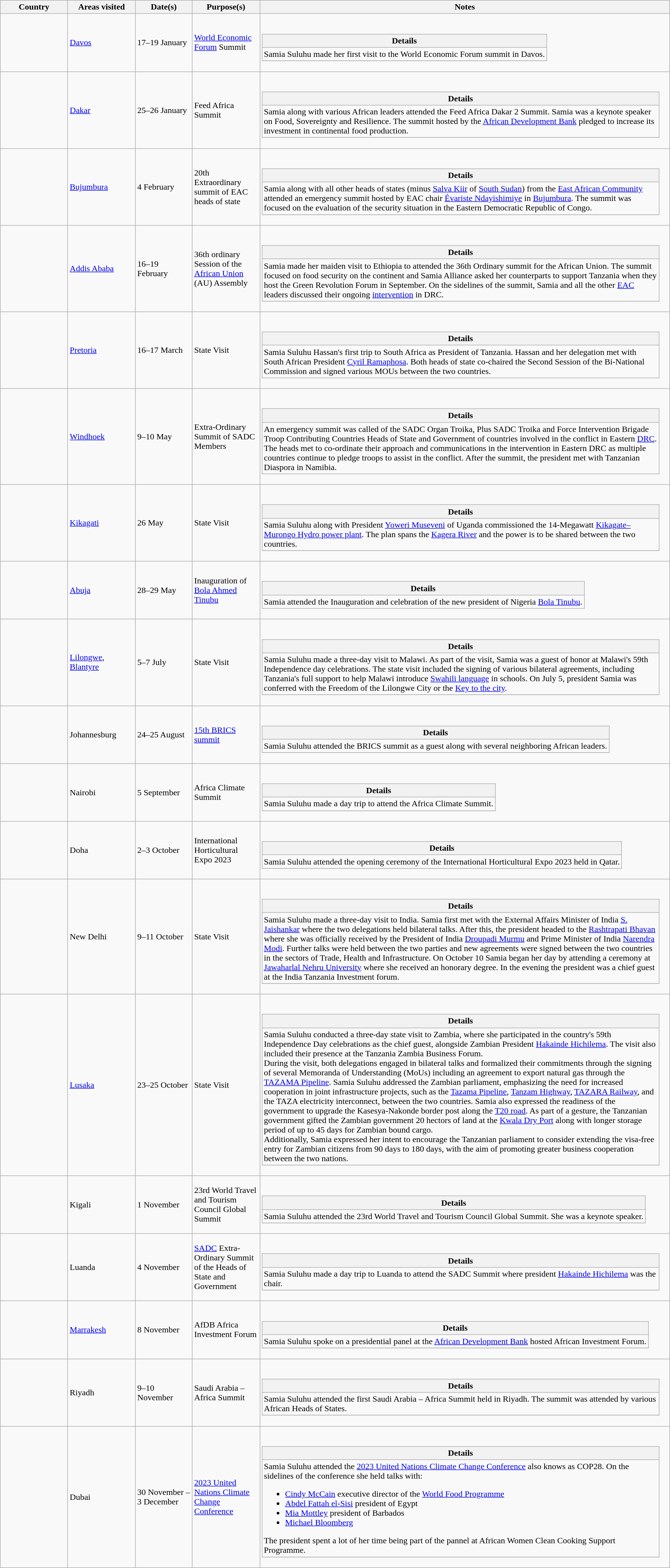<table class="wikitable outercollapse sortable" style="margin: 1em auto 1em auto">
<tr>
<th width="120">Country</th>
<th width="120">Areas visited</th>
<th width="100">Date(s)</th>
<th width="120">Purpose(s)</th>
<th>Notes</th>
</tr>
<tr>
<td></td>
<td><a href='#'>Davos</a></td>
<td>17–19 January</td>
<td><a href='#'>World Economic Forum</a> Summit</td>
<td><br><table class="wikitable collapsible innercollapse">
<tr>
<th>Details</th>
</tr>
<tr>
<td>Samia Suluhu made her first visit to the World Economic Forum summit in Davos.</td>
</tr>
<tr>
</tr>
</table>
</td>
</tr>
<tr>
<td></td>
<td><a href='#'>Dakar</a></td>
<td>25–26 January</td>
<td>Feed Africa Summit</td>
<td><br><table class="wikitable collapsible innercollapse">
<tr>
<th>Details</th>
</tr>
<tr>
<td>Samia along with various African leaders attended the Feed Africa Dakar 2 Summit. Samia was a keynote speaker on Food, Sovereignty and Resilience. The summit hosted by the <a href='#'>African Development Bank</a> pledged to increase its investment in continental food production.</td>
</tr>
<tr>
</tr>
</table>
</td>
</tr>
<tr>
<td></td>
<td><a href='#'>Bujumbura</a></td>
<td>4 February</td>
<td>20th Extraordinary summit of EAC heads of state</td>
<td><br><table class="wikitable collapsible innercollapse">
<tr>
<th>Details</th>
</tr>
<tr>
<td>Samia along with all other heads of states (minus <a href='#'>Salva Kiir</a> of <a href='#'>South Sudan</a>) from the <a href='#'>East African Community</a> attended an emergency summit hosted by EAC chair <a href='#'>Évariste Ndayishimiye</a> in <a href='#'>Bujumbura</a>. The summit was focused on the evaluation of the security situation in the Eastern Democratic Republic of Congo.</td>
</tr>
<tr>
</tr>
</table>
</td>
</tr>
<tr>
<td></td>
<td><a href='#'>Addis Ababa</a></td>
<td>16–19 February</td>
<td>36th ordinary Session of the <a href='#'>African Union</a> (AU) Assembly</td>
<td><br><table class="wikitable collapsible innercollapse">
<tr>
<th>Details</th>
</tr>
<tr>
<td>Samia made her maiden visit to Ethiopia to attended the 36th Ordinary summit for the African Union. The summit focused on food security on the continent and Samia Alliance asked her counterparts to support Tanzania when they host the Green Revolution Forum in September. On the sidelines of the summit, Samia and all the other <a href='#'>EAC</a> leaders discussed their ongoing <a href='#'>intervention</a> in DRC.</td>
</tr>
<tr>
</tr>
</table>
</td>
</tr>
<tr>
<td></td>
<td><a href='#'>Pretoria</a></td>
<td>16–17 March</td>
<td>State Visit</td>
<td><br><table class="wikitable collapsible innercollapse">
<tr>
<th>Details</th>
</tr>
<tr>
<td>Samia Suluhu Hassan's first trip to South Africa as President of Tanzania. Hassan and her delegation met with South African President <a href='#'>Cyril Ramaphosa</a>. Both heads of state co-chaired the Second Session of the Bi-National Commission and signed various MOUs between the two countries.</td>
</tr>
</table>
</td>
</tr>
<tr>
<td></td>
<td><a href='#'>Windhoek</a></td>
<td>9–10 May</td>
<td>Extra-Ordinary Summit of SADC Members</td>
<td><br><table class="wikitable collapsible innercollapse">
<tr>
<th>Details</th>
</tr>
<tr>
<td>An emergency summit was called of the SADC Organ Troika, Plus SADC Troika and Force Intervention Brigade Troop Contributing Countries Heads of State and Government of countries involved in the conflict in Eastern <a href='#'>DRC</a>. The heads met to co-ordinate their approach and communications in the intervention in Eastern DRC as multiple countries continue to pledge troops to assist in the conflict. After the summit, the president met with Tanzanian Diaspora in Namibia.</td>
</tr>
</table>
</td>
</tr>
<tr>
<td></td>
<td><a href='#'>Kikagati</a></td>
<td>26 May</td>
<td>State Visit</td>
<td><br><table class="wikitable collapsible innercollapse">
<tr>
<th>Details</th>
</tr>
<tr>
<td>Samia Suluhu along with President <a href='#'>Yoweri Museveni</a> of Uganda commissioned the 14-Megawatt <a href='#'>Kikagate–Murongo Hydro power plant</a>. The plan spans the <a href='#'>Kagera River</a> and the power is to be shared between the two countries.</td>
</tr>
<tr>
</tr>
</table>
</td>
</tr>
<tr>
<td></td>
<td><a href='#'>Abuja</a></td>
<td>28–29 May</td>
<td>Inauguration of <a href='#'>Bola Ahmed Tinubu</a></td>
<td><br><table class="wikitable collapsible innercollapse">
<tr>
<th>Details</th>
</tr>
<tr>
<td>Samia attended the Inauguration and celebration of the new president of Nigeria <a href='#'>Bola Tinubu</a>.</td>
</tr>
</table>
</td>
</tr>
<tr>
<td></td>
<td><a href='#'>Lilongwe</a>, <a href='#'>Blantyre</a></td>
<td>5–7 July</td>
<td>State Visit</td>
<td><br><table class="wikitable collapsible innercollapse">
<tr>
<th>Details</th>
</tr>
<tr>
<td>Samia Suluhu made a three-day visit to Malawi. As part of the visit, Samia was a guest of honor at Malawi's 59th Independence day celebrations. The state visit included the signing of various bilateral agreements, including Tanzania's full support to help Malawi introduce <a href='#'>Swahili language</a> in schools. On July 5, president Samia was conferred with the Freedom of the Lilongwe City or the <a href='#'>Key to the city</a>.</td>
</tr>
<tr>
</tr>
</table>
</td>
</tr>
<tr>
<td></td>
<td>Johannesburg</td>
<td>24–25 August</td>
<td><a href='#'>15th BRICS summit</a></td>
<td><br><table class="wikitable collapsible innercollapse">
<tr>
<th>Details</th>
</tr>
<tr>
<td>Samia Suluhu attended the BRICS summit as a guest along with several neighboring African leaders.</td>
</tr>
<tr>
</tr>
</table>
</td>
</tr>
<tr>
<td></td>
<td>Nairobi</td>
<td>5 September</td>
<td>Africa Climate Summit</td>
<td><br><table class="wikitable collapsible innercollapse">
<tr>
<th>Details</th>
</tr>
<tr>
<td>Samia Suluhu made a day trip to attend the Africa Climate Summit.</td>
</tr>
<tr>
</tr>
</table>
</td>
</tr>
<tr>
<td></td>
<td>Doha</td>
<td>2–3 October</td>
<td>International Horticultural Expo 2023</td>
<td><br><table class="wikitable collapsible innercollapse">
<tr>
<th>Details</th>
</tr>
<tr>
<td>Samia Suluhu attended the opening ceremony of the International Horticultural Expo 2023 held in Qatar.</td>
</tr>
<tr>
</tr>
</table>
</td>
</tr>
<tr>
<td></td>
<td>New Delhi</td>
<td>9–11 October</td>
<td>State Visit</td>
<td><br><table class="wikitable collapsible innercollapse">
<tr>
<th>Details</th>
</tr>
<tr>
<td>Samia Suluhu made a three-day visit to India. Samia first met with the External Affairs Minister of India <a href='#'>S. Jaishankar</a> where the two delegations held bilateral talks. After this, the president headed to the <a href='#'>Rashtrapati Bhavan</a> where she was officially received by the President of India <a href='#'>Droupadi Murmu</a> and Prime Minister of India <a href='#'>Narendra Modi</a>. Further talks were held between the two parties and new agreements were signed between the two countries in the sectors of Trade, Health and Infrastructure. On October 10 Samia began her day by attending a ceremony at <a href='#'>Jawaharlal Nehru University</a> where she received an honorary degree. In the evening the president was a chief guest at the India Tanzania Investment forum.</td>
</tr>
<tr>
</tr>
</table>
</td>
</tr>
<tr>
<td></td>
<td><a href='#'>Lusaka</a></td>
<td>23–25 October</td>
<td>State Visit</td>
<td><br><table class="wikitable collapsible innercollapse">
<tr>
<th>Details</th>
</tr>
<tr>
<td>Samia Suluhu conducted a three-day state visit to Zambia, where she participated in the country's 59th Independence Day celebrations as the chief guest, alongside Zambian President <a href='#'>Hakainde Hichilema</a>. The visit also included their presence at the Tanzania Zambia Business Forum.<br>During the visit, both delegations engaged in bilateral talks and formalized their commitments through the signing of several Memoranda of Understanding (MoUs) including an agreement to export natural gas through the <a href='#'>TAZAMA Pipeline</a>. Samia Suluhu addressed the Zambian parliament, emphasizing the need for increased cooperation in joint infrastructure projects, such as the <a href='#'>Tazama Pipeline</a>, <a href='#'>Tanzam Highway</a>, <a href='#'>TAZARA Railway</a>, and the TAZA electricity interconnect, between the two countries. Samia also expressed the readiness of the government to upgrade the Kasesya-Nakonde border post along the <a href='#'>T20 road</a>. As part of a gesture, the Tanzanian government gifted the Zambian government 20 hectors of land at the <a href='#'>Kwala Dry Port</a> along with longer storage period of up to 45 days for Zambian bound cargo.<br>Additionally, Samia expressed her intent to encourage the Tanzanian parliament to consider extending the visa-free entry for Zambian citizens from 90 days to 180 days, with the aim of promoting greater business cooperation between the two nations.</td>
</tr>
<tr>
</tr>
</table>
</td>
</tr>
<tr>
<td></td>
<td>Kigali</td>
<td>1 November</td>
<td>23rd World Travel and Tourism Council Global Summit</td>
<td><br><table class="wikitable collapsible innercollapse">
<tr>
<th>Details</th>
</tr>
<tr>
<td>Samia Suluhu attended the 23rd World Travel and Tourism Council Global Summit. She was a keynote speaker.</td>
</tr>
<tr>
</tr>
</table>
</td>
</tr>
<tr>
<td></td>
<td>Luanda</td>
<td>4 November</td>
<td><a href='#'>SADC</a> Extra-Ordinary Summit of the Heads of State and Government</td>
<td><br><table class="wikitable collapsible innercollapse">
<tr>
<th>Details</th>
</tr>
<tr>
<td>Samia Suluhu made a day trip to Luanda to attend the SADC Summit where president <a href='#'>Hakainde Hichilema</a> was the chair.</td>
</tr>
<tr>
</tr>
</table>
</td>
</tr>
<tr>
<td></td>
<td><a href='#'>Marrakesh</a></td>
<td>8 November</td>
<td>AfDB Africa Investment Forum</td>
<td><br><table class="wikitable collapsible innercollapse">
<tr>
<th>Details</th>
</tr>
<tr>
<td>Samia Suluhu spoke on a presidential panel at the <a href='#'>African Development Bank</a> hosted African Investment Forum.</td>
</tr>
<tr>
</tr>
</table>
</td>
</tr>
<tr>
<td></td>
<td>Riyadh</td>
<td>9–10 November</td>
<td>Saudi Arabia – Africa Summit</td>
<td><br><table class="wikitable collapsible innercollapse">
<tr>
<th>Details</th>
</tr>
<tr>
<td>Samia Suluhu attended the first Saudi Arabia – Africa Summit held in Riyadh. The summit was attended by various African Heads of States.</td>
</tr>
<tr>
</tr>
</table>
</td>
</tr>
<tr>
<td></td>
<td>Dubai</td>
<td>30 November – 3 December</td>
<td><a href='#'>2023 United Nations Climate Change Conference</a></td>
<td><br><table class="wikitable collapsible innercollapse">
<tr>
<th>Details</th>
</tr>
<tr>
<td>Samia Suluhu attended the <a href='#'>2023 United Nations Climate Change Conference</a> also knows as COP28. On the sidelines of the conference she held talks with:<br><ul><li><a href='#'>Cindy McCain</a> executive director of the <a href='#'>World Food Programme</a></li><li><a href='#'>Abdel Fattah el-Sisi</a> president of Egypt</li><li><a href='#'>Mia Mottley</a> president of Barbados</li><li><a href='#'>Michael Bloomberg</a></li></ul>The president spent a lot of her time being part of the pannel at African Women Clean Cooking Support Programme.</td>
</tr>
<tr>
</tr>
</table>
</td>
</tr>
</table>
